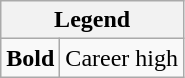<table class="wikitable mw-collapsible mw-collapsed">
<tr>
<th colspan="2">Legend</th>
</tr>
<tr>
<td><strong>Bold</strong></td>
<td>Career high</td>
</tr>
</table>
